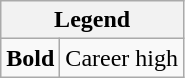<table class="wikitable mw-collapsible mw-collapsed">
<tr>
<th colspan="2">Legend</th>
</tr>
<tr>
<td><strong>Bold</strong></td>
<td>Career high</td>
</tr>
</table>
